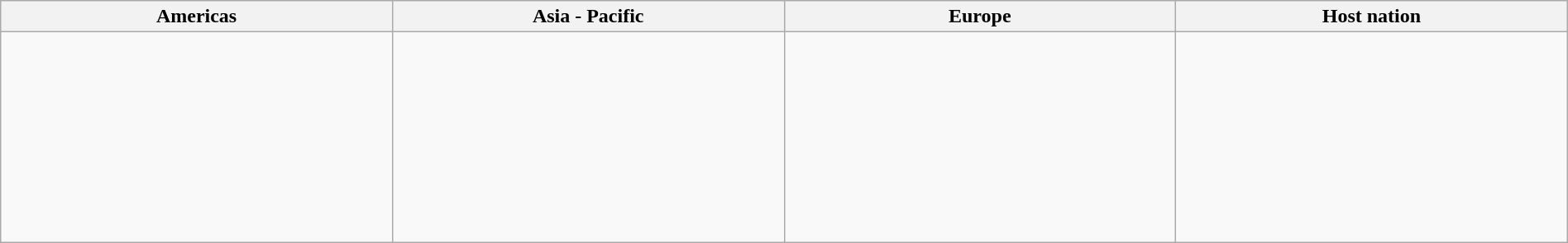<table class=wikitable width=100%>
<tr>
<th width=16%>Americas</th>
<th width=16%>Asia - Pacific</th>
<th width=16%>Europe</th>
<th width=16%>Host nation</th>
</tr>
<tr valign=top>
<td><br><br><br><br></td>
<td><br><br><br><br><br><br><br></td>
<td><br><br><br><br><br><br><br><br><br></td>
<td><strong></strong></td>
</tr>
</table>
